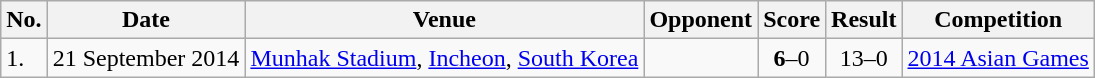<table class="wikitable">
<tr>
<th>No.</th>
<th>Date</th>
<th>Venue</th>
<th>Opponent</th>
<th>Score</th>
<th>Result</th>
<th>Competition</th>
</tr>
<tr>
<td>1.</td>
<td>21 September 2014</td>
<td><a href='#'>Munhak Stadium</a>, <a href='#'>Incheon</a>, <a href='#'>South Korea</a></td>
<td></td>
<td align=center><strong>6</strong>–0</td>
<td align=center>13–0</td>
<td><a href='#'>2014 Asian Games</a></td>
</tr>
</table>
